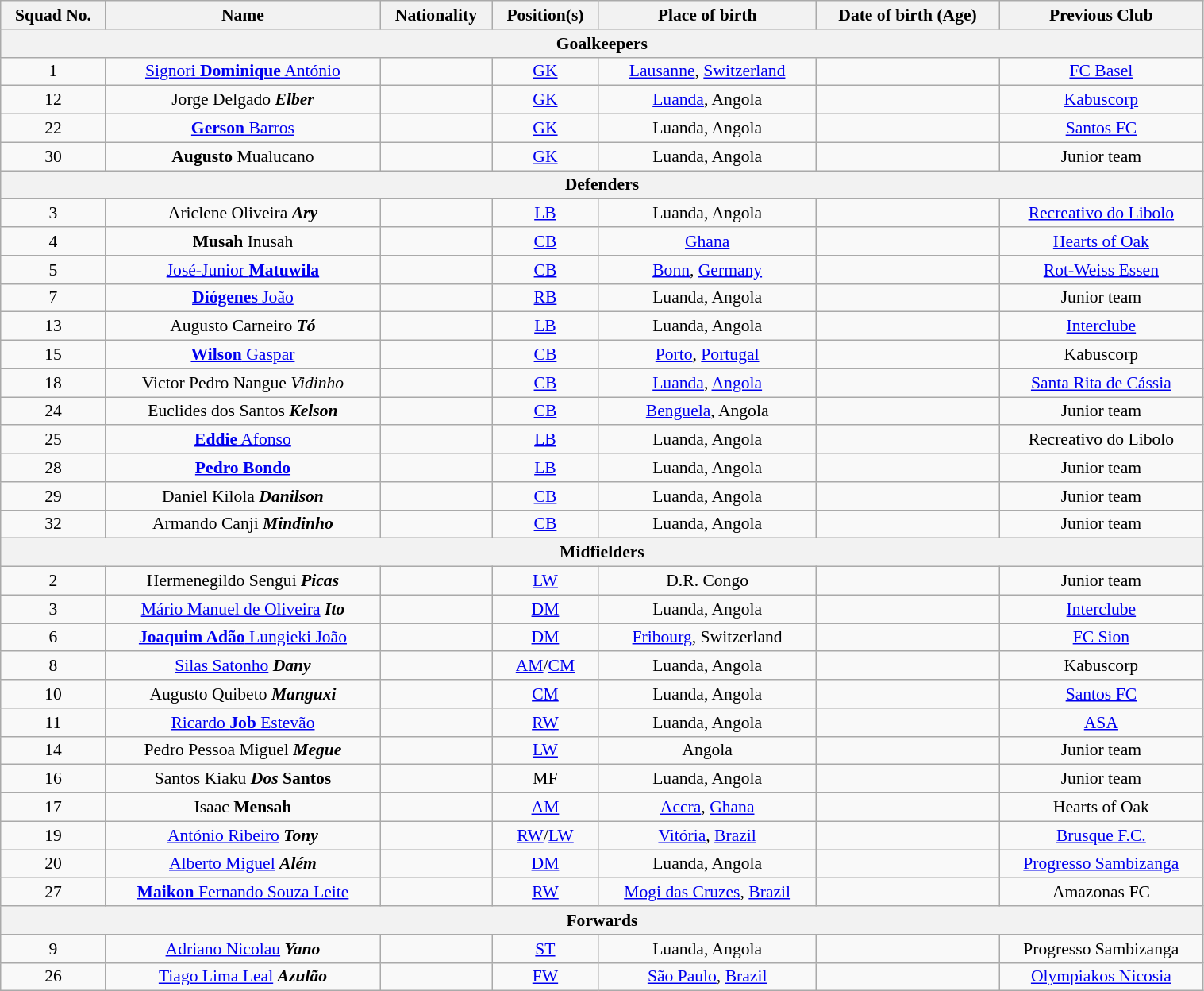<table {| class="wikitable sortable" style="text-align:center; font-size:90%; width:80%">
<tr>
<th style="text-align:center;">Squad No.</th>
<th style="text-align:center;">Name</th>
<th style="text-align:center;">Nationality</th>
<th style="text-align:center;">Position(s)</th>
<th style="text-align:center;">Place of birth</th>
<th style="text-align:center;">Date of birth (Age)</th>
<th style="text-align:center;">Previous Club</th>
</tr>
<tr>
<th colspan="8" style="text-align:center">Goalkeepers</th>
</tr>
<tr>
<td>1</td>
<td><a href='#'>Signori <strong>Dominique</strong> António</a></td>
<td></td>
<td><a href='#'>GK</a></td>
<td><a href='#'>Lausanne</a>, <a href='#'>Switzerland</a></td>
<td></td>
<td> <a href='#'>FC Basel</a></td>
</tr>
<tr>
<td>12</td>
<td>Jorge Delgado <strong><em>Elber</em></strong></td>
<td></td>
<td><a href='#'>GK</a></td>
<td><a href='#'>Luanda</a>, Angola</td>
<td></td>
<td> <a href='#'>Kabuscorp</a></td>
</tr>
<tr>
<td>22</td>
<td><a href='#'><strong>Gerson</strong> Barros</a></td>
<td></td>
<td><a href='#'>GK</a></td>
<td>Luanda, Angola</td>
<td></td>
<td> <a href='#'>Santos FC</a></td>
</tr>
<tr>
<td>30</td>
<td><strong>Augusto</strong> Mualucano</td>
<td></td>
<td><a href='#'>GK</a></td>
<td>Luanda, Angola</td>
<td></td>
<td> Junior team</td>
</tr>
<tr>
<th colspan="8" style="text-align:center">Defenders</th>
</tr>
<tr>
<td>3</td>
<td>Ariclene Oliveira <strong><em>Ary</em></strong></td>
<td></td>
<td><a href='#'>LB</a></td>
<td>Luanda, Angola</td>
<td></td>
<td> <a href='#'>Recreativo do Libolo</a></td>
</tr>
<tr>
<td>4</td>
<td><strong>Musah</strong> Inusah</td>
<td></td>
<td><a href='#'>CB</a></td>
<td><a href='#'>Ghana</a></td>
<td></td>
<td> <a href='#'>Hearts of Oak</a></td>
</tr>
<tr>
<td>5</td>
<td><a href='#'>José-Junior <strong>Matuwila</strong></a></td>
<td></td>
<td><a href='#'>CB</a></td>
<td><a href='#'>Bonn</a>, <a href='#'>Germany</a></td>
<td></td>
<td> <a href='#'>Rot-Weiss Essen</a></td>
</tr>
<tr>
<td>7</td>
<td><a href='#'><strong>Diógenes</strong> João</a></td>
<td></td>
<td><a href='#'>RB</a></td>
<td>Luanda, Angola</td>
<td></td>
<td> Junior team</td>
</tr>
<tr>
<td>13</td>
<td>Augusto Carneiro <strong><em>Tó</em></strong></td>
<td></td>
<td><a href='#'>LB</a></td>
<td>Luanda, Angola</td>
<td></td>
<td> <a href='#'>Interclube</a></td>
</tr>
<tr>
<td>15</td>
<td><a href='#'><strong>Wilson</strong> Gaspar</a></td>
<td></td>
<td><a href='#'>CB</a></td>
<td><a href='#'>Porto</a>, <a href='#'>Portugal</a></td>
<td></td>
<td> Kabuscorp</td>
</tr>
<tr>
<td>18</td>
<td>Victor Pedro Nangue <em>Vidinho</em></td>
<td></td>
<td><a href='#'>CB</a></td>
<td><a href='#'>Luanda</a>, <a href='#'>Angola</a></td>
<td></td>
<td> <a href='#'>Santa Rita de Cássia</a></td>
</tr>
<tr>
<td>24</td>
<td>Euclides dos Santos <strong><em>Kelson</em></strong></td>
<td></td>
<td><a href='#'>CB</a></td>
<td><a href='#'>Benguela</a>, Angola</td>
<td></td>
<td> Junior team</td>
</tr>
<tr>
<td>25</td>
<td><a href='#'><strong>Eddie</strong> Afonso</a></td>
<td></td>
<td><a href='#'>LB</a></td>
<td>Luanda, Angola</td>
<td></td>
<td> Recreativo do Libolo</td>
</tr>
<tr>
<td>28</td>
<td><strong><a href='#'>Pedro Bondo</a></strong></td>
<td></td>
<td><a href='#'>LB</a></td>
<td>Luanda, Angola</td>
<td></td>
<td> Junior team</td>
</tr>
<tr>
<td>29</td>
<td>Daniel Kilola <strong><em>Danilson</em></strong></td>
<td></td>
<td><a href='#'>CB</a></td>
<td>Luanda, Angola</td>
<td></td>
<td> Junior team</td>
</tr>
<tr>
<td>32</td>
<td>Armando Canji <strong><em>Mindinho</em></strong></td>
<td></td>
<td><a href='#'>CB</a></td>
<td>Luanda, Angola</td>
<td></td>
<td> Junior team</td>
</tr>
<tr>
<th colspan="8" style="text-align:center">Midfielders</th>
</tr>
<tr>
<td>2</td>
<td>Hermenegildo Sengui <strong><em>Picas</em></strong></td>
<td></td>
<td><a href='#'>LW</a></td>
<td>D.R. Congo</td>
<td></td>
<td> Junior team</td>
</tr>
<tr>
<td>3</td>
<td><a href='#'>Mário Manuel de Oliveira</a> <strong><em>Ito</em></strong></td>
<td></td>
<td><a href='#'>DM</a></td>
<td>Luanda, Angola</td>
<td></td>
<td> <a href='#'>Interclube</a></td>
</tr>
<tr>
<td>6</td>
<td><a href='#'><strong>Joaquim Adão</strong> Lungieki João</a></td>
<td></td>
<td><a href='#'>DM</a></td>
<td><a href='#'>Fribourg</a>, Switzerland</td>
<td></td>
<td> <a href='#'>FC Sion</a></td>
</tr>
<tr>
<td>8</td>
<td><a href='#'>Silas Satonho</a> <strong><em>Dany</em></strong></td>
<td></td>
<td><a href='#'>AM</a>/<a href='#'>CM</a></td>
<td>Luanda, Angola</td>
<td></td>
<td> Kabuscorp</td>
</tr>
<tr>
<td>10</td>
<td>Augusto Quibeto <strong><em>Manguxi</em></strong></td>
<td></td>
<td><a href='#'>CM</a></td>
<td>Luanda, Angola</td>
<td></td>
<td> <a href='#'>Santos FC</a></td>
</tr>
<tr>
<td>11</td>
<td><a href='#'>Ricardo <strong>Job</strong> Estevão</a></td>
<td></td>
<td><a href='#'>RW</a></td>
<td>Luanda, Angola</td>
<td></td>
<td> <a href='#'>ASA</a></td>
</tr>
<tr>
<td>14</td>
<td>Pedro Pessoa Miguel <strong><em>Megue</em></strong></td>
<td></td>
<td><a href='#'>LW</a></td>
<td>Angola</td>
<td></td>
<td> Junior team</td>
</tr>
<tr>
<td>16</td>
<td>Santos Kiaku <strong><em>Dos</em></strong> <strong>Santos</strong></td>
<td></td>
<td>MF</td>
<td>Luanda, Angola</td>
<td></td>
<td> Junior team</td>
</tr>
<tr>
<td>17</td>
<td>Isaac <strong>Mensah</strong></td>
<td></td>
<td><a href='#'>AM</a></td>
<td><a href='#'>Accra</a>, <a href='#'>Ghana</a></td>
<td></td>
<td> Hearts of Oak</td>
</tr>
<tr>
<td>19</td>
<td><a href='#'>António Ribeiro</a> <strong><em>Tony</em></strong></td>
<td></td>
<td><a href='#'>RW</a>/<a href='#'>LW</a></td>
<td><a href='#'>Vitória</a>, <a href='#'>Brazil</a></td>
<td></td>
<td> <a href='#'>Brusque F.C.</a></td>
</tr>
<tr>
<td>20</td>
<td><a href='#'>Alberto Miguel</a> <strong><em>Além</em></strong></td>
<td></td>
<td><a href='#'>DM</a></td>
<td>Luanda, Angola</td>
<td></td>
<td> <a href='#'>Progresso Sambizanga</a></td>
</tr>
<tr>
<td>27</td>
<td><a href='#'><strong>Maikon</strong> Fernando Souza Leite</a></td>
<td></td>
<td><a href='#'>RW</a></td>
<td><a href='#'>Mogi das Cruzes</a>, <a href='#'>Brazil</a></td>
<td></td>
<td> Amazonas FC</td>
</tr>
<tr>
<th colspan="8" style="text-align:center">Forwards</th>
</tr>
<tr>
<td>9</td>
<td><a href='#'>Adriano Nicolau</a> <strong><em>Yano</em></strong></td>
<td></td>
<td><a href='#'>ST</a></td>
<td>Luanda, Angola</td>
<td></td>
<td> Progresso Sambizanga</td>
</tr>
<tr>
<td>26</td>
<td><a href='#'>Tiago Lima Leal</a> <strong><em>Azulão</em></strong></td>
<td></td>
<td><a href='#'>FW</a></td>
<td><a href='#'>São Paulo</a>, <a href='#'>Brazil</a></td>
<td></td>
<td> <a href='#'>Olympiakos Nicosia</a></td>
</tr>
</table>
